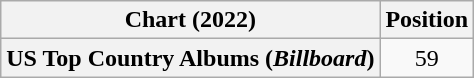<table class="wikitable plainrowheaders" style="text-align:center">
<tr>
<th scope="col">Chart (2022)</th>
<th scope="col">Position</th>
</tr>
<tr>
<th scope="row">US Top Country Albums (<em>Billboard</em>)</th>
<td>59</td>
</tr>
</table>
